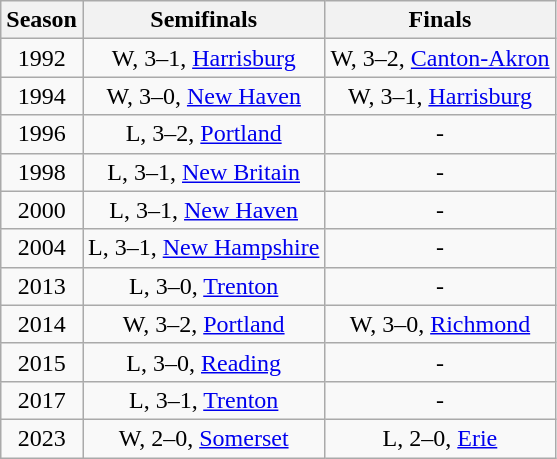<table class="wikitable" style="text-align:center">
<tr>
<th>Season</th>
<th>Semifinals</th>
<th>Finals</th>
</tr>
<tr>
<td>1992</td>
<td>W, 3–1, <a href='#'>Harrisburg</a></td>
<td>W, 3–2, <a href='#'>Canton-Akron</a></td>
</tr>
<tr>
<td>1994</td>
<td>W, 3–0, <a href='#'>New Haven</a></td>
<td>W, 3–1, <a href='#'>Harrisburg</a></td>
</tr>
<tr>
<td>1996</td>
<td>L, 3–2, <a href='#'>Portland</a></td>
<td>-</td>
</tr>
<tr>
<td>1998</td>
<td>L, 3–1, <a href='#'>New Britain</a></td>
<td>-</td>
</tr>
<tr>
<td>2000</td>
<td>L, 3–1, <a href='#'>New Haven</a></td>
<td>-</td>
</tr>
<tr>
<td>2004</td>
<td>L, 3–1, <a href='#'>New Hampshire</a></td>
<td>-</td>
</tr>
<tr>
<td>2013</td>
<td>L, 3–0, <a href='#'>Trenton</a></td>
<td>-</td>
</tr>
<tr>
<td>2014</td>
<td>W, 3–2, <a href='#'>Portland</a></td>
<td>W, 3–0, <a href='#'>Richmond</a></td>
</tr>
<tr>
<td>2015</td>
<td>L, 3–0, <a href='#'>Reading</a></td>
<td>-</td>
</tr>
<tr>
<td>2017</td>
<td>L, 3–1, <a href='#'>Trenton</a></td>
<td>-</td>
</tr>
<tr>
<td>2023</td>
<td>W, 2–0, <a href='#'>Somerset</a></td>
<td>L, 2–0, <a href='#'>Erie</a></td>
</tr>
</table>
